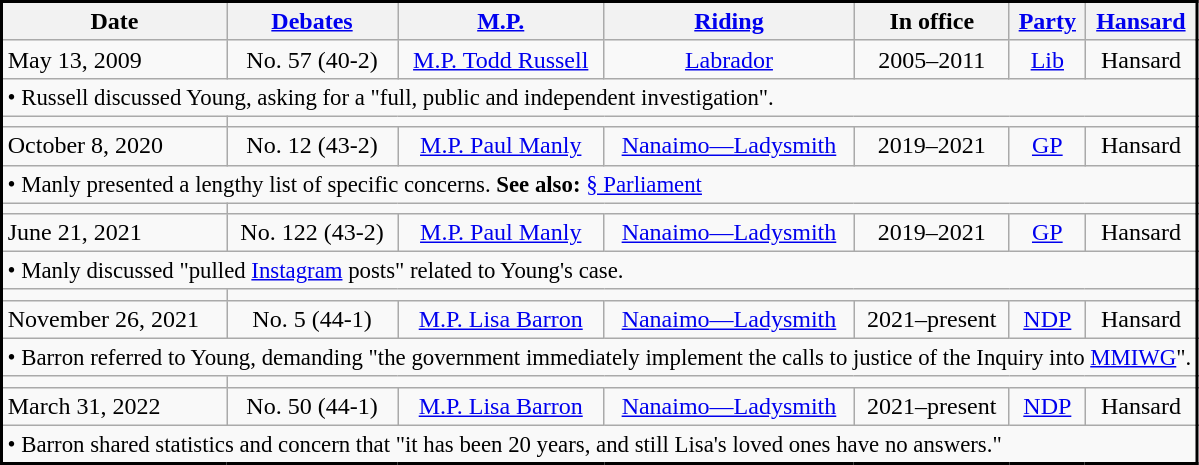<table class=wikitable style="text-align:center; border:2px solid black;">
<tr>
<th>Date</th>
<th><a href='#'>Debates</a></th>
<th><a href='#'>M.P.</a></th>
<th><a href='#'>Riding</a></th>
<th>In office</th>
<th><a href='#'>Party</a></th>
<th><a href='#'>Hansard</a></th>
</tr>
<tr>
<td style="text-align: left;">May 13, 2009</td>
<td>No. 57 (40-2)</td>
<td><a href='#'>M.P. Todd Russell</a></td>
<td><a href='#'>Labrador</a></td>
<td>2005–2011</td>
<td><a href='#'>Lib</a></td>
<td>Hansard</td>
</tr>
<tr>
<td colspan=7 style="text-align: left; font-size:95%;">• Russell discussed Young, asking for a "full, public and independent investigation".</td>
</tr>
<tr>
<td></td>
</tr>
<tr>
<td style="text-align: left;">October 8, 2020</td>
<td>No. 12 (43-2)</td>
<td><a href='#'>M.P. Paul Manly</a></td>
<td><a href='#'>Nanaimo—Ladysmith</a></td>
<td>2019–2021</td>
<td><a href='#'>GP</a></td>
<td>Hansard</td>
</tr>
<tr>
<td colspan=7 style="text-align: left; font-size:95%;">• Manly presented a lengthy list of specific concerns.  <strong>See also:</strong> <a href='#'>§ Parliament</a></td>
</tr>
<tr>
<td></td>
</tr>
<tr>
<td style="text-align: left;">June 21, 2021</td>
<td>No. 122 (43-2)</td>
<td><a href='#'>M.P. Paul Manly</a></td>
<td><a href='#'>Nanaimo—Ladysmith</a></td>
<td>2019–2021</td>
<td><a href='#'>GP</a></td>
<td>Hansard</td>
</tr>
<tr>
<td colspan=7 style="text-align: left; font-size:95%;">• Manly discussed "pulled <a href='#'>Instagram</a> posts" related to Young's case.</td>
</tr>
<tr>
<td></td>
</tr>
<tr>
<td style="text-align: left;">November 26, 2021</td>
<td>No. 5 (44-1)</td>
<td><a href='#'>M.P. Lisa Barron</a></td>
<td><a href='#'>Nanaimo—Ladysmith</a></td>
<td>2021–present</td>
<td><a href='#'>NDP</a></td>
<td>Hansard</td>
</tr>
<tr>
<td colspan=7 style="text-align:left; font-size:95%;">• Barron referred to Young, demanding "the government immediately implement the calls to justice of the Inquiry into <a href='#'>MMIWG</a>".</td>
</tr>
<tr>
<td></td>
</tr>
<tr>
<td style="text-align: left;">March 31, 2022</td>
<td>No. 50 (44-1)</td>
<td><a href='#'>M.P. Lisa Barron</a></td>
<td><a href='#'>Nanaimo—Ladysmith</a></td>
<td>2021–present</td>
<td><a href='#'>NDP</a></td>
<td>Hansard</td>
</tr>
<tr>
<td colspan=7 style="text-align: left; font-size:95%;">• Barron shared statistics and concern that "it has been 20 years, and still Lisa's loved ones have no answers."</td>
</tr>
</table>
